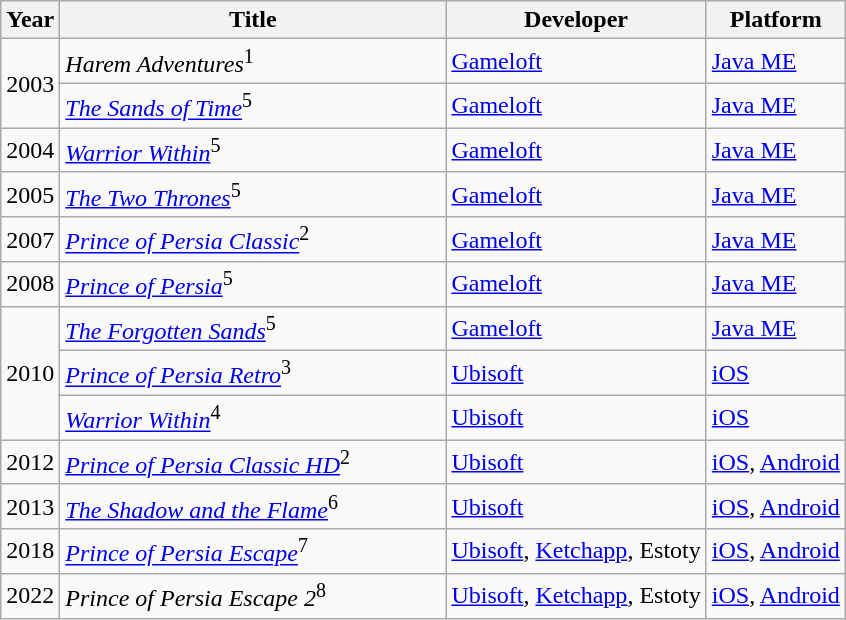<table class="wikitable sortable">
<tr>
<th>Year</th>
<th width="250px">Title</th>
<th>Developer</th>
<th>Platform</th>
</tr>
<tr>
<td align="center" rowspan="2">2003</td>
<td><em>Harem Adventures</em><sup>1</sup></td>
<td><a href='#'>Gameloft</a></td>
<td><a href='#'>Java ME</a></td>
</tr>
<tr>
<td><em><a href='#'>The Sands of Time</a></em><sup>5</sup></td>
<td><a href='#'>Gameloft</a></td>
<td><a href='#'>Java ME</a></td>
</tr>
<tr>
<td align="center">2004</td>
<td><em><a href='#'>Warrior Within</a></em><sup>5</sup></td>
<td><a href='#'>Gameloft</a></td>
<td><a href='#'>Java ME</a></td>
</tr>
<tr>
<td align="center">2005</td>
<td><em><a href='#'>The Two Thrones</a></em><sup>5</sup></td>
<td><a href='#'>Gameloft</a></td>
<td><a href='#'>Java ME</a></td>
</tr>
<tr>
<td align="center">2007</td>
<td><em><a href='#'>Prince of Persia Classic</a></em><sup>2</sup></td>
<td><a href='#'>Gameloft</a></td>
<td><a href='#'>Java ME</a></td>
</tr>
<tr>
<td align="center">2008</td>
<td><em><a href='#'>Prince of Persia</a></em><sup>5</sup></td>
<td><a href='#'>Gameloft</a></td>
<td><a href='#'>Java ME</a></td>
</tr>
<tr>
<td align="center" rowspan="3">2010</td>
<td><em><a href='#'>The Forgotten Sands</a></em><sup>5</sup></td>
<td><a href='#'>Gameloft</a></td>
<td><a href='#'>Java ME</a></td>
</tr>
<tr>
<td><em><a href='#'>Prince of Persia Retro</a></em><sup>3</sup></td>
<td><a href='#'>Ubisoft</a></td>
<td><a href='#'>iOS</a></td>
</tr>
<tr>
<td><em><a href='#'>Warrior Within</a></em><sup>4</sup></td>
<td><a href='#'>Ubisoft</a></td>
<td><a href='#'>iOS</a></td>
</tr>
<tr>
<td align="center">2012</td>
<td><em><a href='#'>Prince of Persia Classic HD</a></em><sup>2</sup></td>
<td><a href='#'>Ubisoft</a></td>
<td><a href='#'>iOS</a>, <a href='#'>Android</a></td>
</tr>
<tr>
<td align="center">2013</td>
<td><em><a href='#'>The Shadow and the Flame</a></em><sup>6</sup></td>
<td><a href='#'>Ubisoft</a></td>
<td><a href='#'>iOS</a>, <a href='#'>Android</a></td>
</tr>
<tr>
<td align="center">2018</td>
<td><em><a href='#'>Prince of Persia Escape</a></em><sup>7</sup></td>
<td><a href='#'>Ubisoft</a>, <a href='#'>Ketchapp</a>, Estoty</td>
<td><a href='#'>iOS</a>, <a href='#'>Android</a></td>
</tr>
<tr>
<td align="center">2022</td>
<td><em>Prince of Persia Escape 2</em><sup>8</sup></td>
<td><a href='#'>Ubisoft</a>, <a href='#'>Ketchapp</a>, Estoty</td>
<td><a href='#'>iOS</a>, <a href='#'>Android</a></td>
</tr>
</table>
